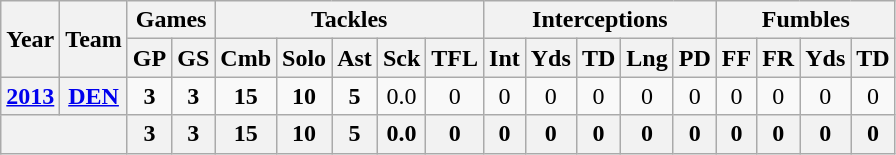<table class="wikitable" style="text-align:center">
<tr>
<th rowspan="2">Year</th>
<th rowspan="2">Team</th>
<th colspan="2">Games</th>
<th colspan="5">Tackles</th>
<th colspan="5">Interceptions</th>
<th colspan="4">Fumbles</th>
</tr>
<tr>
<th>GP</th>
<th>GS</th>
<th>Cmb</th>
<th>Solo</th>
<th>Ast</th>
<th>Sck</th>
<th>TFL</th>
<th>Int</th>
<th>Yds</th>
<th>TD</th>
<th>Lng</th>
<th>PD</th>
<th>FF</th>
<th>FR</th>
<th>Yds</th>
<th>TD</th>
</tr>
<tr>
<th><a href='#'>2013</a></th>
<th><a href='#'>DEN</a></th>
<td><strong>3</strong></td>
<td><strong>3</strong></td>
<td><strong>15</strong></td>
<td><strong>10</strong></td>
<td><strong>5</strong></td>
<td>0.0</td>
<td>0</td>
<td>0</td>
<td>0</td>
<td>0</td>
<td>0</td>
<td>0</td>
<td>0</td>
<td>0</td>
<td>0</td>
<td>0</td>
</tr>
<tr>
<th colspan="2"></th>
<th>3</th>
<th>3</th>
<th>15</th>
<th>10</th>
<th>5</th>
<th>0.0</th>
<th>0</th>
<th>0</th>
<th>0</th>
<th>0</th>
<th>0</th>
<th>0</th>
<th>0</th>
<th>0</th>
<th>0</th>
<th>0</th>
</tr>
</table>
